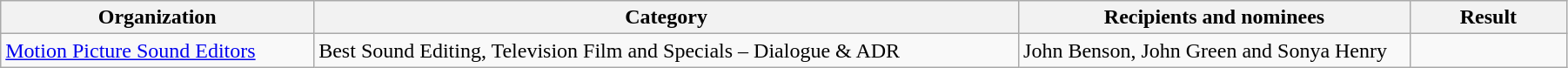<table class="wikitable" width="95%" cellpadding="5">
<tr>
<th width="20%">Organization</th>
<th width="45%">Category</th>
<th width="25%">Recipients and nominees</th>
<th width="10%">Result</th>
</tr>
<tr>
<td><a href='#'>Motion Picture Sound Editors</a></td>
<td>Best Sound Editing, Television Film and Specials – Dialogue & ADR</td>
<td>John Benson, John Green and Sonya Henry</td>
<td></td>
</tr>
</table>
